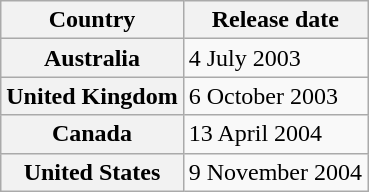<table class="wikitable plainrowheaders">
<tr>
<th>Country</th>
<th>Release date</th>
</tr>
<tr>
<th scope="row">Australia</th>
<td>4 July 2003</td>
</tr>
<tr>
<th scope="row">United Kingdom</th>
<td>6 October 2003</td>
</tr>
<tr>
<th scope="row">Canada</th>
<td>13 April 2004</td>
</tr>
<tr>
<th scope="row">United States</th>
<td>9 November 2004</td>
</tr>
</table>
